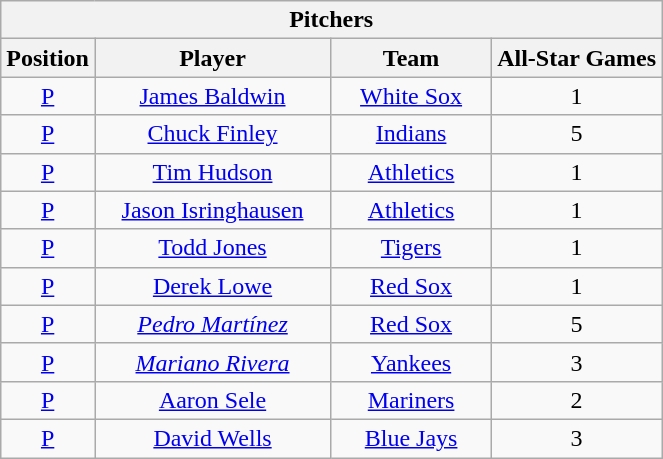<table class="wikitable" style="font-size: 100%; text-align:center;">
<tr>
<th colspan="4">Pitchers</th>
</tr>
<tr>
<th>Position</th>
<th width="150">Player</th>
<th width="100">Team</th>
<th>All-Star Games</th>
</tr>
<tr>
<td><a href='#'>P</a></td>
<td><a href='#'>James Baldwin</a></td>
<td><a href='#'>White Sox</a></td>
<td>1</td>
</tr>
<tr>
<td><a href='#'>P</a></td>
<td><a href='#'>Chuck Finley</a></td>
<td><a href='#'>Indians</a></td>
<td>5</td>
</tr>
<tr>
<td><a href='#'>P</a></td>
<td><a href='#'>Tim Hudson</a></td>
<td><a href='#'>Athletics</a></td>
<td>1</td>
</tr>
<tr>
<td><a href='#'>P</a></td>
<td><a href='#'>Jason Isringhausen</a></td>
<td><a href='#'>Athletics</a></td>
<td>1</td>
</tr>
<tr>
<td><a href='#'>P</a></td>
<td><a href='#'>Todd Jones</a></td>
<td><a href='#'>Tigers</a></td>
<td>1</td>
</tr>
<tr>
<td><a href='#'>P</a></td>
<td><a href='#'>Derek Lowe</a></td>
<td><a href='#'>Red Sox</a></td>
<td>1</td>
</tr>
<tr>
<td><a href='#'>P</a></td>
<td><em><a href='#'>Pedro Martínez</a></em></td>
<td><a href='#'>Red Sox</a></td>
<td>5</td>
</tr>
<tr>
<td><a href='#'>P</a></td>
<td><em><a href='#'>Mariano Rivera</a></em></td>
<td><a href='#'>Yankees</a></td>
<td>3</td>
</tr>
<tr>
<td><a href='#'>P</a></td>
<td><a href='#'>Aaron Sele</a></td>
<td><a href='#'>Mariners</a></td>
<td>2</td>
</tr>
<tr>
<td><a href='#'>P</a></td>
<td><a href='#'>David Wells</a></td>
<td><a href='#'>Blue Jays</a></td>
<td>3</td>
</tr>
</table>
